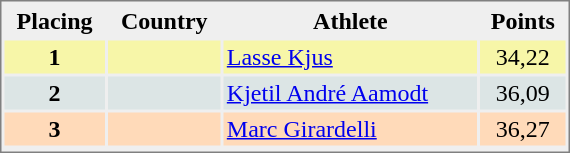<table style="border-style:solid;border-width:1px;border-color:#808080;background-color:#EFEFEF" cellspacing="2" cellpadding="2" width="380px">
<tr bgcolor="#EFEFEF">
<th>Placing</th>
<th>Country</th>
<th>Athlete</th>
<th>Points</th>
</tr>
<tr align="center" valign="top" bgcolor="#F7F6A8">
<th>1</th>
<td></td>
<td align="left"><a href='#'>Lasse Kjus</a></td>
<td>34,22</td>
</tr>
<tr align="center" valign="top" bgcolor="#DCE5E5">
<th>2</th>
<td></td>
<td align="left"><a href='#'>Kjetil André Aamodt</a></td>
<td>36,09</td>
</tr>
<tr align="center" valign="top" bgcolor="#FFDAB9">
<th>3</th>
<td></td>
<td align="left"><a href='#'>Marc Girardelli</a></td>
<td>36,27</td>
</tr>
<tr align="center" valign="top" bgcolor="#FFFFFF">
</tr>
</table>
